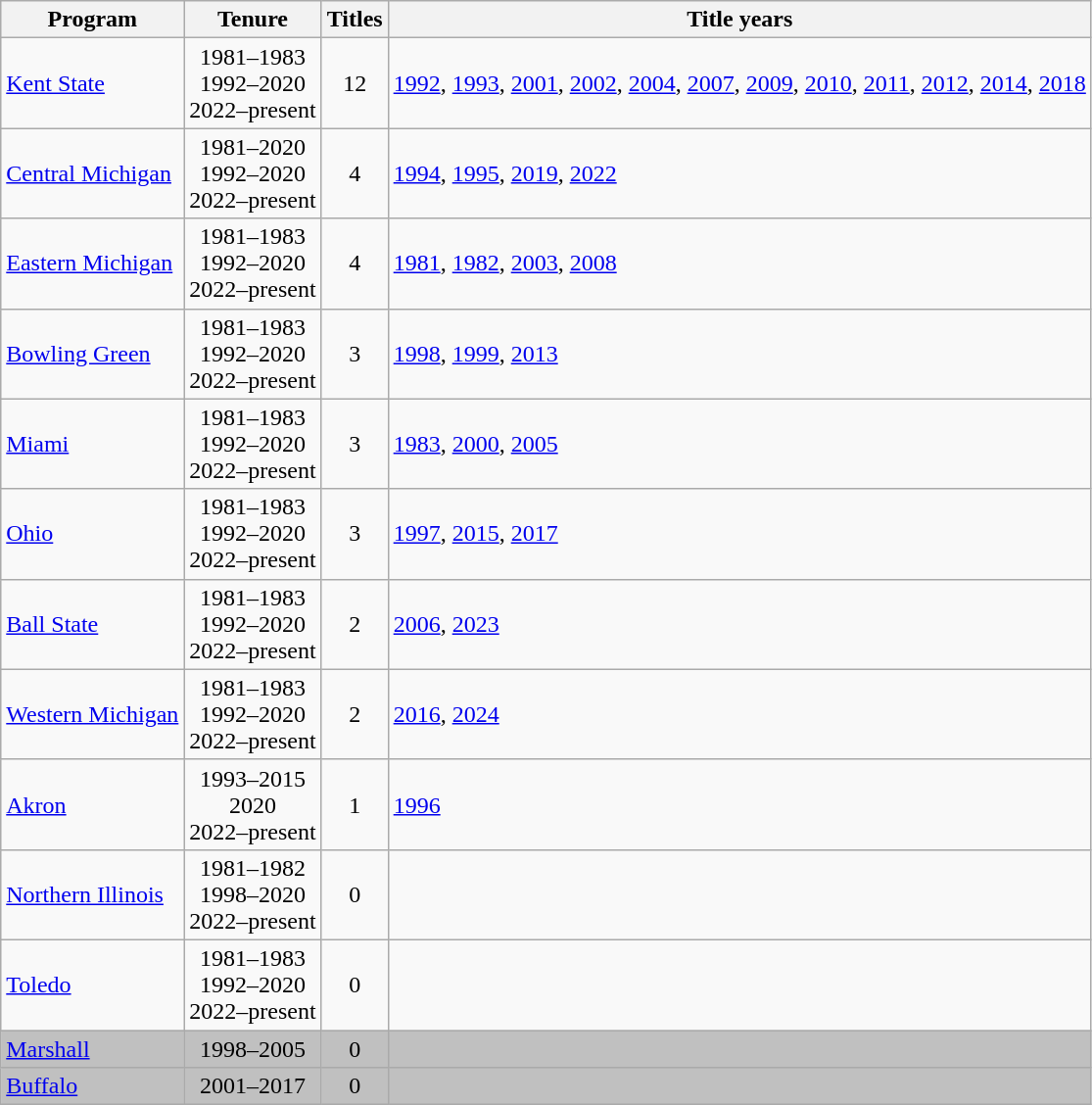<table class="wikitable sortable">
<tr>
<th>Program</th>
<th>Tenure</th>
<th>Titles</th>
<th>Title years</th>
</tr>
<tr>
<td><a href='#'>Kent State</a></td>
<td align=center>1981–1983<br>1992–2020<br>2022–present</td>
<td align=center>12</td>
<td><a href='#'>1992</a>, <a href='#'>1993</a>, <a href='#'>2001</a>, <a href='#'>2002</a>, <a href='#'>2004</a>, <a href='#'>2007</a>, <a href='#'>2009</a>, <a href='#'>2010</a>, <a href='#'>2011</a>, <a href='#'>2012</a>, <a href='#'>2014</a>, <a href='#'>2018</a></td>
</tr>
<tr>
<td><a href='#'>Central Michigan</a></td>
<td align=center>1981–2020<br>1992–2020<br>2022–present</td>
<td align=center>4</td>
<td><a href='#'>1994</a>, <a href='#'>1995</a>, <a href='#'>2019</a>, <a href='#'>2022</a></td>
</tr>
<tr>
<td><a href='#'>Eastern Michigan</a></td>
<td align=center>1981–1983<br>1992–2020<br>2022–present</td>
<td align=center>4</td>
<td><a href='#'>1981</a>, <a href='#'>1982</a>, <a href='#'>2003</a>, <a href='#'>2008</a></td>
</tr>
<tr>
<td><a href='#'>Bowling Green</a></td>
<td align=center>1981–1983<br>1992–2020<br>2022–present</td>
<td align=center>3</td>
<td><a href='#'>1998</a>, <a href='#'>1999</a>, <a href='#'>2013</a></td>
</tr>
<tr>
<td><a href='#'>Miami</a></td>
<td align=center>1981–1983<br>1992–2020<br>2022–present</td>
<td align=center>3</td>
<td><a href='#'>1983</a>, <a href='#'>2000</a>, <a href='#'>2005</a></td>
</tr>
<tr>
<td><a href='#'>Ohio</a></td>
<td align=center>1981–1983<br>1992–2020<br>2022–present</td>
<td align=center>3</td>
<td><a href='#'>1997</a>, <a href='#'>2015</a>, <a href='#'>2017</a></td>
</tr>
<tr>
<td><a href='#'>Ball State</a></td>
<td align=center>1981–1983<br>1992–2020<br>2022–present</td>
<td align=center>2</td>
<td><a href='#'>2006</a>, <a href='#'>2023</a></td>
</tr>
<tr>
<td><a href='#'>Western Michigan</a></td>
<td align=center>1981–1983<br>1992–2020<br>2022–present</td>
<td align=center>2</td>
<td><a href='#'>2016</a>, <a href='#'>2024</a></td>
</tr>
<tr>
<td><a href='#'>Akron</a></td>
<td align=center>1993–2015<br>2020<br>2022–present</td>
<td align=center>1</td>
<td><a href='#'>1996</a></td>
</tr>
<tr>
<td><a href='#'>Northern Illinois</a></td>
<td align=center>1981–1982<br>1998–2020<br>2022–present</td>
<td align=center>0</td>
<td></td>
</tr>
<tr>
<td><a href='#'>Toledo</a></td>
<td align=center>1981–1983<br>1992–2020<br>2022–present</td>
<td align=center>0</td>
<td></td>
</tr>
<tr style="background: silver">
<td><a href='#'>Marshall</a></td>
<td align=center>1998–2005</td>
<td align=center>0</td>
<td></td>
</tr>
<tr style="background: silver">
<td><a href='#'>Buffalo</a></td>
<td align=center>2001–2017</td>
<td align=center>0</td>
<td></td>
</tr>
</table>
